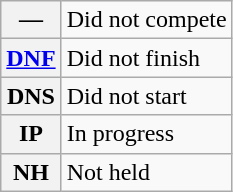<table class="wikitable">
<tr>
<th scope="row">—</th>
<td>Did not compete</td>
</tr>
<tr>
<th scope="row"><a href='#'>DNF</a></th>
<td>Did not finish</td>
</tr>
<tr>
<th scope="row">DNS</th>
<td>Did not start</td>
</tr>
<tr>
<th scope="row">IP</th>
<td>In progress</td>
</tr>
<tr>
<th scope="row">NH</th>
<td>Not held</td>
</tr>
</table>
